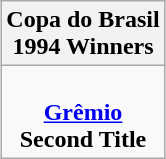<table class="wikitable" style="text-align: center; margin: 0 auto;">
<tr>
<th>Copa do Brasil<br>1994 Winners</th>
</tr>
<tr>
<td><br><strong><a href='#'>Grêmio</a></strong><br><strong>Second Title</strong></td>
</tr>
</table>
